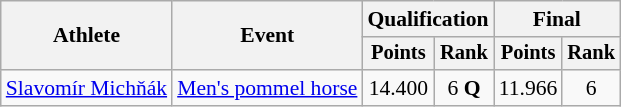<table class="wikitable" style="font-size:90%">
<tr>
<th rowspan=2>Athlete</th>
<th rowspan=2>Event</th>
<th colspan=2>Qualification</th>
<th colspan=2>Final</th>
</tr>
<tr style="font-size:95%">
<th>Points</th>
<th>Rank</th>
<th>Points</th>
<th>Rank</th>
</tr>
<tr align=center>
<td align=left><a href='#'>Slavomír Michňák</a></td>
<td align=left><a href='#'>Men's pommel horse</a></td>
<td>14.400</td>
<td>6 <strong>Q</strong></td>
<td>11.966</td>
<td>6</td>
</tr>
</table>
